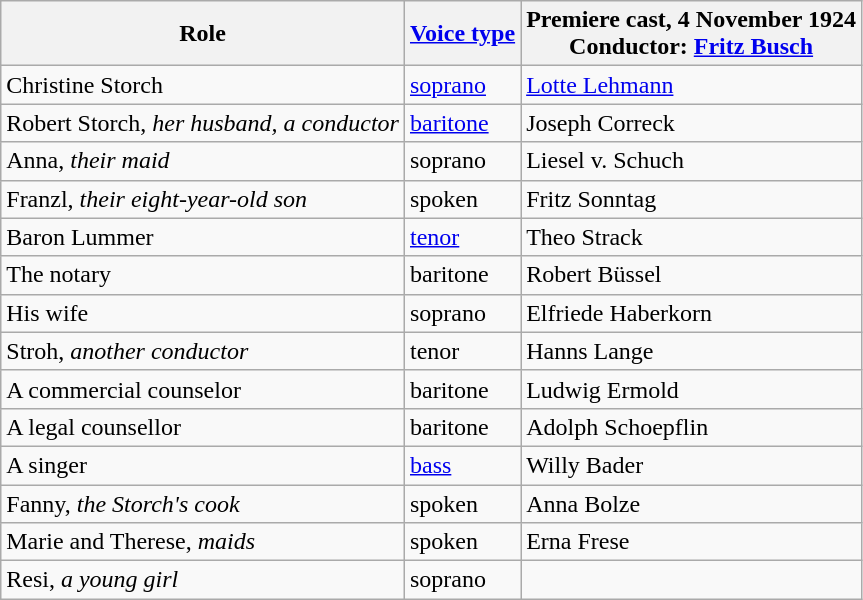<table class="wikitable">
<tr>
<th>Role</th>
<th><a href='#'>Voice type</a></th>
<th>Premiere cast, 4 November 1924<br>Conductor: <a href='#'>Fritz Busch</a></th>
</tr>
<tr>
<td>Christine Storch</td>
<td><a href='#'>soprano</a></td>
<td><a href='#'>Lotte Lehmann</a></td>
</tr>
<tr>
<td>Robert Storch, <em>her husband, a conductor</em></td>
<td><a href='#'>baritone</a></td>
<td>Joseph Correck</td>
</tr>
<tr>
<td>Anna, <em>their maid</em></td>
<td>soprano</td>
<td>Liesel v. Schuch</td>
</tr>
<tr>
<td>Franzl, <em>their eight-year-old son</em></td>
<td>spoken</td>
<td>Fritz Sonntag</td>
</tr>
<tr>
<td>Baron Lummer</td>
<td><a href='#'>tenor</a></td>
<td>Theo Strack</td>
</tr>
<tr>
<td>The notary</td>
<td>baritone</td>
<td>Robert Büssel</td>
</tr>
<tr>
<td>His wife</td>
<td>soprano</td>
<td>Elfriede Haberkorn</td>
</tr>
<tr>
<td>Stroh, <em>another conductor</em></td>
<td>tenor</td>
<td>Hanns Lange</td>
</tr>
<tr>
<td>A commercial counselor</td>
<td>baritone</td>
<td>Ludwig Ermold</td>
</tr>
<tr>
<td>A legal counsellor</td>
<td>baritone</td>
<td>Adolph Schoepflin</td>
</tr>
<tr>
<td>A singer</td>
<td><a href='#'>bass</a></td>
<td>Willy Bader</td>
</tr>
<tr>
<td>Fanny, <em>the Storch's cook</em></td>
<td>spoken</td>
<td>Anna Bolze</td>
</tr>
<tr>
<td>Marie and Therese, <em>maids</em></td>
<td>spoken</td>
<td>Erna Frese</td>
</tr>
<tr>
<td>Resi, <em>a young girl</em></td>
<td>soprano</td>
<td></td>
</tr>
</table>
